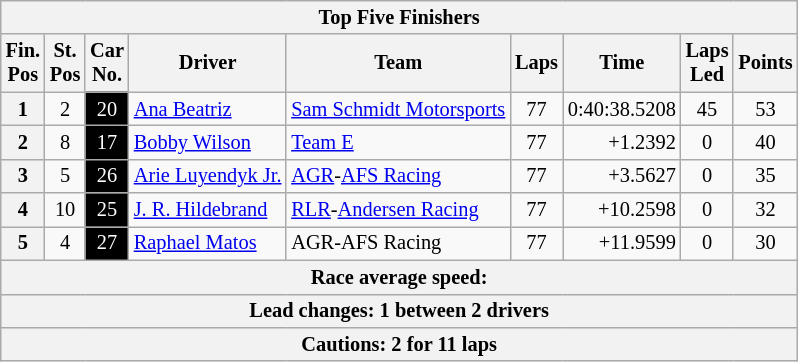<table class="wikitable" style="font-size:85%;">
<tr>
<th colspan=9>Top Five Finishers</th>
</tr>
<tr>
<th>Fin.<br>Pos</th>
<th>St.<br>Pos</th>
<th>Car<br>No.</th>
<th>Driver</th>
<th>Team</th>
<th>Laps</th>
<th>Time</th>
<th>Laps<br>Led</th>
<th>Points</th>
</tr>
<tr>
<th>1</th>
<td align=center>2</td>
<td style="background:#000000; color:white;" align=center>20</td>
<td> <a href='#'>Ana Beatriz</a></td>
<td><a href='#'>Sam Schmidt Motorsports</a></td>
<td align=center>77</td>
<td align=right>0:40:38.5208</td>
<td align=center>45</td>
<td align=center>53</td>
</tr>
<tr>
<th>2</th>
<td align=center>8</td>
<td style="background:#000000; color:white;" align=center>17</td>
<td> <a href='#'>Bobby Wilson</a></td>
<td><a href='#'>Team E</a></td>
<td align=center>77</td>
<td align=right>+1.2392</td>
<td align=center>0</td>
<td align=center>40</td>
</tr>
<tr>
<th>3</th>
<td align=center>5</td>
<td style="background:#000000; color:white;" align=center>26</td>
<td> <a href='#'>Arie Luyendyk Jr.</a></td>
<td><a href='#'>AGR</a>-<a href='#'>AFS Racing</a></td>
<td align=center>77</td>
<td align=right>+3.5627</td>
<td align=center>0</td>
<td align=center>35</td>
</tr>
<tr>
<th>4</th>
<td align=center>10</td>
<td style="background:#000000; color:white;" align=center>25</td>
<td> <a href='#'>J. R. Hildebrand</a></td>
<td><a href='#'>RLR</a>-<a href='#'>Andersen Racing</a></td>
<td align=center>77</td>
<td align=right>+10.2598</td>
<td align=center>0</td>
<td align=center>32</td>
</tr>
<tr>
<th>5</th>
<td align=center>4</td>
<td style="background:#000000; color:white;" align=center>27</td>
<td> <a href='#'>Raphael Matos</a></td>
<td>AGR-AFS Racing</td>
<td align=center>77</td>
<td align=right>+11.9599</td>
<td align=center>0</td>
<td align=center>30</td>
</tr>
<tr>
<th colspan=9>Race average speed: </th>
</tr>
<tr>
<th colspan=9>Lead changes: 1 between 2 drivers</th>
</tr>
<tr>
<th colspan=9>Cautions: 2 for 11 laps</th>
</tr>
</table>
